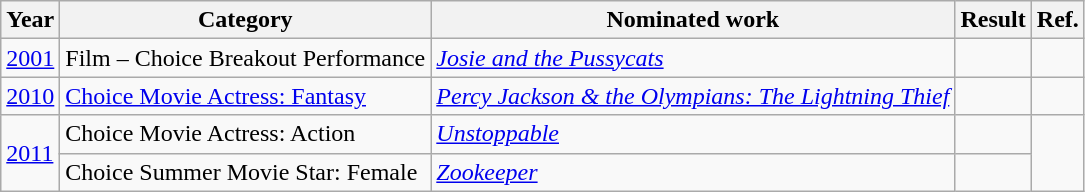<table class="wikitable">
<tr>
<th>Year</th>
<th>Category</th>
<th>Nominated work</th>
<th>Result</th>
<th>Ref.</th>
</tr>
<tr>
<td><a href='#'>2001</a></td>
<td>Film – Choice Breakout Performance</td>
<td><em><a href='#'>Josie and the Pussycats</a></em></td>
<td></td>
<td></td>
</tr>
<tr>
<td><a href='#'>2010</a></td>
<td><a href='#'>Choice Movie Actress: Fantasy</a></td>
<td><em><a href='#'>Percy Jackson & the Olympians: The Lightning Thief</a></em></td>
<td></td>
<td></td>
</tr>
<tr>
<td rowspan="2"><a href='#'>2011</a></td>
<td>Choice Movie Actress: Action</td>
<td><em><a href='#'>Unstoppable</a></em></td>
<td></td>
<td rowspan="2"></td>
</tr>
<tr>
<td>Choice Summer Movie Star: Female</td>
<td><em><a href='#'>Zookeeper</a></em></td>
<td></td>
</tr>
</table>
